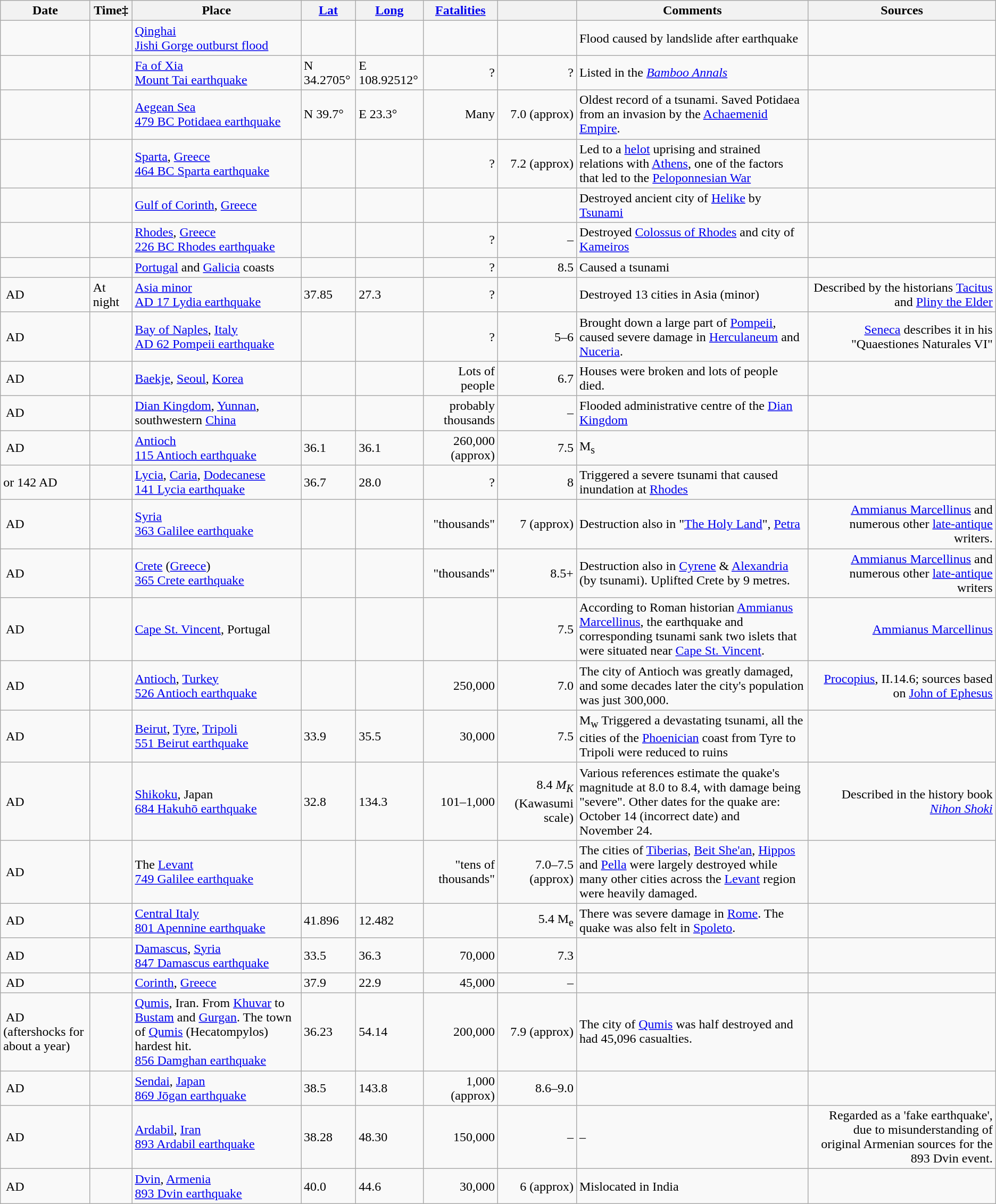<table class="wikitable sortable">
<tr>
<th>Date</th>
<th>Time‡</th>
<th>Place</th>
<th><a href='#'>Lat</a></th>
<th><a href='#'>Long</a></th>
<th><a href='#'>Fatalities</a></th>
<th></th>
<th>Comments</th>
<th>Sources</th>
</tr>
<tr>
<td></td>
<td></td>
<td><a href='#'>Qinghai</a><br><a href='#'>Jishi Gorge outburst flood</a></td>
<td></td>
<td></td>
<td></td>
<td></td>
<td>Flood caused by landslide after earthquake</td>
<td align="right"></td>
</tr>
<tr>
<td></td>
<td></td>
<td><a href='#'>Fa of Xia</a><br><a href='#'>Mount Tai earthquake</a></td>
<td>N 34.2705°</td>
<td>E 108.92512°</td>
<td align="right">?</td>
<td align="right">?</td>
<td>Listed in the <em><a href='#'>Bamboo Annals</a></em></td>
<td align="right"></td>
</tr>
<tr>
<td></td>
<td></td>
<td><a href='#'>Aegean Sea</a><br><a href='#'>479 BC Potidaea earthquake</a></td>
<td>N 39.7°</td>
<td>E 23.3°</td>
<td align="right">Many</td>
<td align="right">7.0 (approx)</td>
<td>Oldest record of a tsunami. Saved Potidaea from an invasion by the <a href='#'>Achaemenid Empire</a>.</td>
<td align="right"></td>
</tr>
<tr>
<td></td>
<td></td>
<td><a href='#'>Sparta</a>, <a href='#'>Greece</a><br><a href='#'>464 BC Sparta earthquake</a></td>
<td></td>
<td></td>
<td align="right">?</td>
<td align="right">7.2 (approx)</td>
<td> Led to a <a href='#'>helot</a> uprising and strained relations with <a href='#'>Athens</a>, one of the factors that led to the <a href='#'>Peloponnesian War</a></td>
<td align="right"></td>
</tr>
<tr>
<td></td>
<td></td>
<td><a href='#'>Gulf of Corinth</a>, <a href='#'>Greece</a></td>
<td></td>
<td></td>
<td></td>
<td></td>
<td>Destroyed ancient city of <a href='#'>Helike</a> by <a href='#'>Tsunami</a></td>
<td align="right"></td>
</tr>
<tr>
<td></td>
<td></td>
<td><a href='#'>Rhodes</a>, <a href='#'>Greece</a><br><a href='#'>226 BC Rhodes earthquake</a></td>
<td></td>
<td></td>
<td align="right">?</td>
<td align="right">–</td>
<td>Destroyed <a href='#'>Colossus of Rhodes</a> and city of <a href='#'>Kameiros</a></td>
<td align="right"></td>
</tr>
<tr>
<td></td>
<td></td>
<td><a href='#'>Portugal</a> and <a href='#'>Galicia</a> coasts</td>
<td></td>
<td></td>
<td align="right">?</td>
<td align="right">8.5</td>
<td>Caused a tsunami</td>
<td align="right"></td>
</tr>
<tr>
<td> AD</td>
<td>At night</td>
<td><a href='#'>Asia minor</a><br><a href='#'>AD 17 Lydia earthquake</a></td>
<td>37.85</td>
<td>27.3</td>
<td align="right">?</td>
<td></td>
<td>Destroyed 13 cities in Asia (minor)</td>
<td align="right">Described by the historians <a href='#'>Tacitus</a> and <a href='#'>Pliny the Elder</a></td>
</tr>
<tr>
<td> AD</td>
<td></td>
<td><a href='#'>Bay of Naples</a>, <a href='#'>Italy</a> <br><a href='#'>AD 62 Pompeii earthquake</a></td>
<td></td>
<td></td>
<td align="right">?</td>
<td align="right">5–6</td>
<td>Brought down a large part of <a href='#'>Pompeii</a>, caused severe damage in <a href='#'>Herculaneum</a> and <a href='#'>Nuceria</a>.</td>
<td align="right"><a href='#'>Seneca</a> describes it in his "Quaestiones Naturales VI"</td>
</tr>
<tr>
<td> AD</td>
<td></td>
<td><a href='#'>Baekje</a>, <a href='#'>Seoul</a>, <a href='#'>Korea</a></td>
<td></td>
<td></td>
<td align="right">Lots of people</td>
<td align="right">6.7</td>
<td>Houses were broken and lots of people died.</td>
<td align="right"></td>
</tr>
<tr>
<td> AD</td>
<td></td>
<td><a href='#'>Dian Kingdom</a>, <a href='#'>Yunnan</a>, southwestern <a href='#'>China</a></td>
<td></td>
<td></td>
<td align="right">probably thousands</td>
<td align="right">–</td>
<td>Flooded administrative centre of the <a href='#'>Dian Kingdom</a></td>
<td align="right"></td>
</tr>
<tr>
<td> AD</td>
<td></td>
<td><a href='#'>Antioch</a> <br><a href='#'>115 Antioch earthquake</a></td>
<td>36.1</td>
<td>36.1</td>
<td align="right">260,000 (approx)</td>
<td align="right">7.5</td>
<td>M<sub>s</sub></td>
<td align="right"></td>
</tr>
<tr>
<td> or 142 AD</td>
<td></td>
<td><a href='#'>Lycia</a>, <a href='#'>Caria</a>, <a href='#'>Dodecanese</a><br><a href='#'>141 Lycia earthquake</a></td>
<td>36.7</td>
<td>28.0</td>
<td align="right">?</td>
<td align="right">8</td>
<td>Triggered a severe tsunami that caused inundation at <a href='#'>Rhodes</a></td>
<td align="right"></td>
</tr>
<tr>
<td> AD</td>
<td></td>
<td><a href='#'>Syria</a><br><a href='#'>363 Galilee earthquake</a></td>
<td></td>
<td></td>
<td align="right">"thousands"</td>
<td align="right">7 (approx)</td>
<td>Destruction also in "<a href='#'>The Holy Land</a>", <a href='#'>Petra</a></td>
<td align="right"><a href='#'>Ammianus Marcellinus</a> and numerous other <a href='#'>late-antique</a> writers.</td>
</tr>
<tr>
<td> AD</td>
<td></td>
<td><a href='#'>Crete</a> (<a href='#'>Greece</a>)<br><a href='#'>365 Crete earthquake</a></td>
<td></td>
<td></td>
<td align="right">"thousands"</td>
<td align="right">8.5+</td>
<td>Destruction also in <a href='#'>Cyrene</a> & <a href='#'>Alexandria</a> (by tsunami). Uplifted Crete by 9 metres.</td>
<td align="right"><a href='#'>Ammianus Marcellinus</a> and numerous other <a href='#'>late-antique</a> writers</td>
</tr>
<tr>
<td> AD</td>
<td></td>
<td><a href='#'>Cape St. Vincent</a>, Portugal</td>
<td></td>
<td></td>
<td align="right"></td>
<td align="right">7.5</td>
<td>According to Roman historian <a href='#'>Ammianus Marcellinus</a>, the earthquake and corresponding tsunami sank two islets that were situated near <a href='#'>Cape St. Vincent</a>.</td>
<td align="right"><a href='#'>Ammianus Marcellinus</a></td>
</tr>
<tr>
<td> AD</td>
<td></td>
<td><a href='#'>Antioch</a>, <a href='#'>Turkey</a> <br> <a href='#'>526 Antioch earthquake</a></td>
<td></td>
<td></td>
<td align="right">250,000</td>
<td align="right">7.0</td>
<td>The city of Antioch was greatly damaged, and some decades later the city's population was just 300,000.</td>
<td align="right"><a href='#'>Procopius</a>, II.14.6; sources based on <a href='#'>John of Ephesus</a></td>
</tr>
<tr>
<td> AD</td>
<td></td>
<td><a href='#'>Beirut</a>, <a href='#'>Tyre</a>, <a href='#'>Tripoli</a> <br> <a href='#'>551 Beirut earthquake</a></td>
<td>33.9</td>
<td>35.5</td>
<td align="right">30,000</td>
<td align="right">7.5</td>
<td>M<sub>w</sub> Triggered a devastating tsunami, all the cities of the <a href='#'>Phoenician</a> coast from Tyre to Tripoli were reduced to ruins</td>
<td align="right"></td>
</tr>
<tr>
<td> AD</td>
<td></td>
<td><a href='#'>Shikoku</a>, Japan<br><a href='#'>684 Hakuhō earthquake</a></td>
<td>32.8</td>
<td>134.3</td>
<td align="right">101–1,000</td>
<td align="right">8.4 <em>M<sub>K</sub></em> (Kawasumi scale)</td>
<td>Various references estimate the quake's magnitude at 8.0 to 8.4, with damage being "severe". Other dates for the quake are: October 14 (incorrect date) and November 24.</td>
<td align="right">Described in the history book <em><a href='#'>Nihon Shoki</a></em></td>
</tr>
<tr>
<td> AD</td>
<td></td>
<td>The <a href='#'>Levant</a> <br> <a href='#'>749 Galilee earthquake</a></td>
<td></td>
<td></td>
<td align="right">"tens of thousands"</td>
<td align="right">7.0–7.5 (approx)</td>
<td>The cities of <a href='#'>Tiberias</a>, <a href='#'>Beit She'an</a>, <a href='#'>Hippos</a> and <a href='#'>Pella</a> were largely destroyed while many other cities across the <a href='#'>Levant</a> region were heavily damaged.</td>
<td align="right"></td>
</tr>
<tr>
<td> AD</td>
<td></td>
<td><a href='#'>Central Italy</a> <br> <a href='#'>801 Apennine earthquake</a></td>
<td>41.896</td>
<td>12.482</td>
<td align="right"></td>
<td align="right">5.4 M<sub>e</sub></td>
<td>There was severe damage in <a href='#'>Rome</a>. The quake was also felt in <a href='#'>Spoleto</a>.</td>
<td align="right"></td>
</tr>
<tr>
<td> AD</td>
<td></td>
<td><a href='#'>Damascus</a>, <a href='#'>Syria</a><br> <a href='#'>847 Damascus earthquake</a></td>
<td>33.5</td>
<td>36.3</td>
<td align="right">70,000</td>
<td align="right">7.3</td>
<td> </td>
<td align="right"></td>
</tr>
<tr>
<td> AD</td>
<td></td>
<td><a href='#'>Corinth</a>, <a href='#'>Greece</a></td>
<td>37.9</td>
<td>22.9</td>
<td align="right">45,000</td>
<td align="right">–</td>
<td> </td>
<td align="right"></td>
</tr>
<tr>
<td> AD (aftershocks for about a year)</td>
<td></td>
<td><a href='#'>Qumis</a>, Iran. From <a href='#'>Khuvar</a> to <a href='#'>Bustam</a> and <a href='#'>Gurgan</a>. The town of <a href='#'>Qumis</a> (Hecatompylos) hardest hit.<br><a href='#'>856 Damghan earthquake</a></td>
<td>36.23</td>
<td>54.14</td>
<td align="right">200,000</td>
<td align="right">7.9 (approx)</td>
<td>The city of <a href='#'>Qumis</a> was half destroyed and had 45,096 casualties.</td>
<td align="right"></td>
</tr>
<tr>
<td> AD</td>
<td></td>
<td><a href='#'>Sendai</a>, <a href='#'>Japan</a><br><a href='#'>869 Jōgan earthquake</a></td>
<td>38.5</td>
<td>143.8</td>
<td align="right">1,000 (approx)</td>
<td align="right">8.6–9.0 </td>
<td></td>
<td align="right"></td>
</tr>
<tr>
<td> AD</td>
<td></td>
<td><a href='#'>Ardabil</a>, <a href='#'>Iran</a><br><a href='#'>893 Ardabil earthquake</a></td>
<td>38.28</td>
<td>48.30</td>
<td align="right">150,000</td>
<td align="right">–</td>
<td>–</td>
<td align="right">Regarded as a 'fake earthquake', due to misunderstanding of original Armenian sources for the 893 Dvin event.</td>
</tr>
<tr>
<td> AD</td>
<td></td>
<td><a href='#'>Dvin</a>, <a href='#'>Armenia</a><br><a href='#'>893 Dvin earthquake</a></td>
<td>40.0</td>
<td>44.6</td>
<td align="right">30,000</td>
<td align="right">6 (approx)</td>
<td>Mislocated in India</td>
<td align="right"></td>
</tr>
</table>
